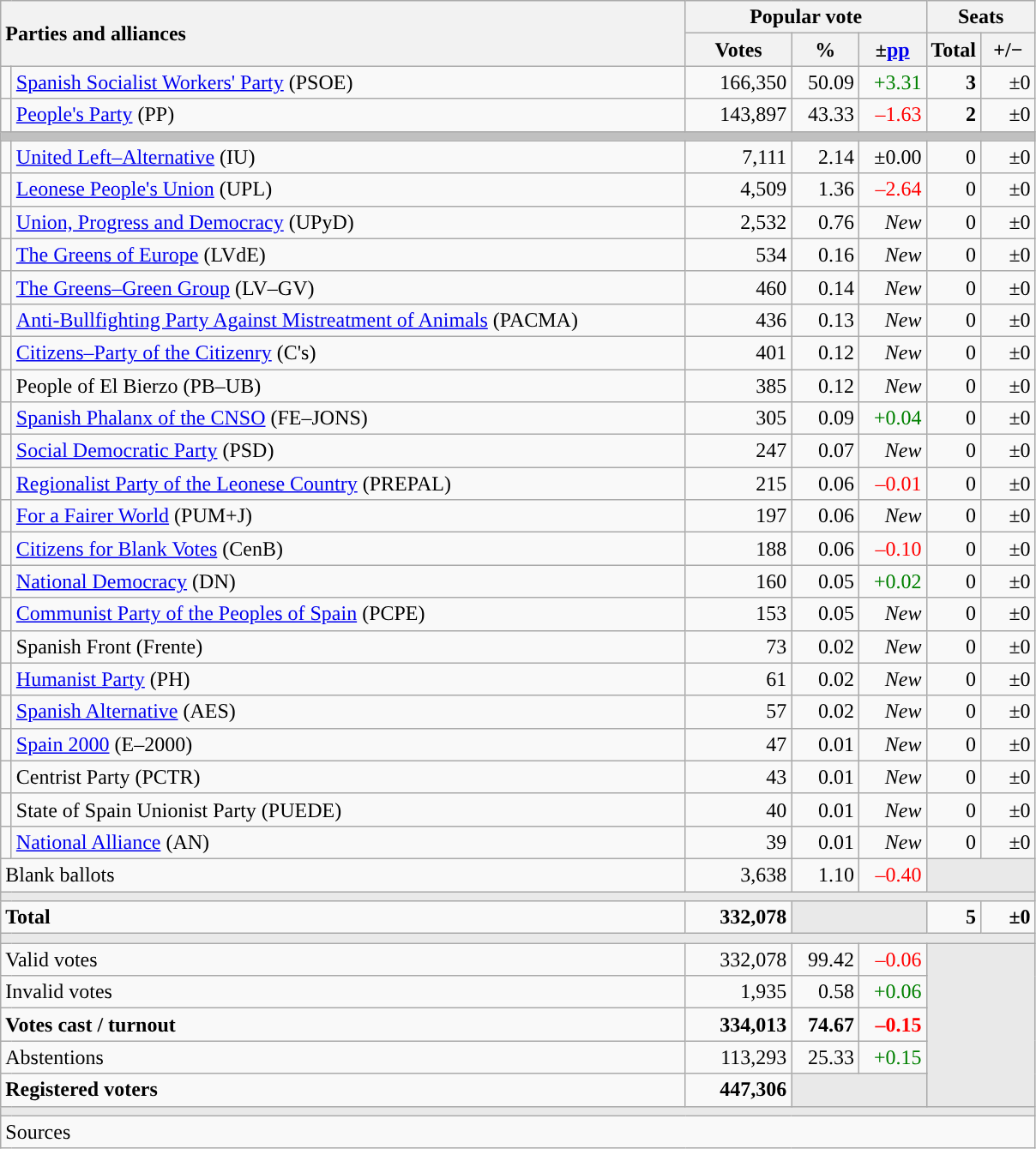<table class="wikitable" style="text-align:right;">
<tr>
<th style="text-align:left;" rowspan="2" colspan="2" width="525">Parties and alliances</th>
<th colspan="3">Popular vote</th>
<th colspan="2">Seats</th>
</tr>
<tr>
<th width="75">Votes</th>
<th width="45">%</th>
<th width="45">±<a href='#'>pp</a></th>
<th width="35">Total</th>
<th width="35">+/−</th>
</tr>
<tr>
<td width="1" style="color:inherit;background:"></td>
<td align="left"><a href='#'>Spanish Socialist Workers' Party</a> (PSOE)</td>
<td>166,350</td>
<td>50.09</td>
<td style="color:green;">+3.31</td>
<td><strong>3</strong></td>
<td>±0</td>
</tr>
<tr>
<td style="color:inherit;background:"></td>
<td align="left"><a href='#'>People's Party</a> (PP)</td>
<td>143,897</td>
<td>43.33</td>
<td style="color:red;">–1.63</td>
<td><strong>2</strong></td>
<td>±0</td>
</tr>
<tr>
<td colspan="7" bgcolor="#C0C0C0"></td>
</tr>
<tr>
<td style="color:inherit;background:"></td>
<td align="left"><a href='#'>United Left–Alternative</a> (IU)</td>
<td>7,111</td>
<td>2.14</td>
<td>±0.00</td>
<td>0</td>
<td>±0</td>
</tr>
<tr>
<td style="color:inherit;background:"></td>
<td align="left"><a href='#'>Leonese People's Union</a> (UPL)</td>
<td>4,509</td>
<td>1.36</td>
<td style="color:red;">–2.64</td>
<td>0</td>
<td>±0</td>
</tr>
<tr>
<td style="color:inherit;background:"></td>
<td align="left"><a href='#'>Union, Progress and Democracy</a> (UPyD)</td>
<td>2,532</td>
<td>0.76</td>
<td><em>New</em></td>
<td>0</td>
<td>±0</td>
</tr>
<tr>
<td style="color:inherit;background:"></td>
<td align="left"><a href='#'>The Greens of Europe</a> (LVdE)</td>
<td>534</td>
<td>0.16</td>
<td><em>New</em></td>
<td>0</td>
<td>±0</td>
</tr>
<tr>
<td style="color:inherit;background:"></td>
<td align="left"><a href='#'>The Greens–Green Group</a> (LV–GV)</td>
<td>460</td>
<td>0.14</td>
<td><em>New</em></td>
<td>0</td>
<td>±0</td>
</tr>
<tr>
<td style="color:inherit;background:"></td>
<td align="left"><a href='#'>Anti-Bullfighting Party Against Mistreatment of Animals</a> (PACMA)</td>
<td>436</td>
<td>0.13</td>
<td><em>New</em></td>
<td>0</td>
<td>±0</td>
</tr>
<tr>
<td style="color:inherit;background:"></td>
<td align="left"><a href='#'>Citizens–Party of the Citizenry</a> (C's)</td>
<td>401</td>
<td>0.12</td>
<td><em>New</em></td>
<td>0</td>
<td>±0</td>
</tr>
<tr>
<td style="color:inherit;background:"></td>
<td align="left">People of El Bierzo (PB–UB)</td>
<td>385</td>
<td>0.12</td>
<td><em>New</em></td>
<td>0</td>
<td>±0</td>
</tr>
<tr>
<td style="color:inherit;background:"></td>
<td align="left"><a href='#'>Spanish Phalanx of the CNSO</a> (FE–JONS)</td>
<td>305</td>
<td>0.09</td>
<td style="color:green;">+0.04</td>
<td>0</td>
<td>±0</td>
</tr>
<tr>
<td style="color:inherit;background:"></td>
<td align="left"><a href='#'>Social Democratic Party</a> (PSD)</td>
<td>247</td>
<td>0.07</td>
<td><em>New</em></td>
<td>0</td>
<td>±0</td>
</tr>
<tr>
<td style="color:inherit;background:"></td>
<td align="left"><a href='#'>Regionalist Party of the Leonese Country</a> (PREPAL)</td>
<td>215</td>
<td>0.06</td>
<td style="color:red;">–0.01</td>
<td>0</td>
<td>±0</td>
</tr>
<tr>
<td style="color:inherit;background:"></td>
<td align="left"><a href='#'>For a Fairer World</a> (PUM+J)</td>
<td>197</td>
<td>0.06</td>
<td><em>New</em></td>
<td>0</td>
<td>±0</td>
</tr>
<tr>
<td style="color:inherit;background:"></td>
<td align="left"><a href='#'>Citizens for Blank Votes</a> (CenB)</td>
<td>188</td>
<td>0.06</td>
<td style="color:red;">–0.10</td>
<td>0</td>
<td>±0</td>
</tr>
<tr>
<td style="color:inherit;background:"></td>
<td align="left"><a href='#'>National Democracy</a> (DN)</td>
<td>160</td>
<td>0.05</td>
<td style="color:green;">+0.02</td>
<td>0</td>
<td>±0</td>
</tr>
<tr>
<td style="color:inherit;background:"></td>
<td align="left"><a href='#'>Communist Party of the Peoples of Spain</a> (PCPE)</td>
<td>153</td>
<td>0.05</td>
<td><em>New</em></td>
<td>0</td>
<td>±0</td>
</tr>
<tr>
<td style="color:inherit;background:"></td>
<td align="left">Spanish Front (Frente)</td>
<td>73</td>
<td>0.02</td>
<td><em>New</em></td>
<td>0</td>
<td>±0</td>
</tr>
<tr>
<td style="color:inherit;background:"></td>
<td align="left"><a href='#'>Humanist Party</a> (PH)</td>
<td>61</td>
<td>0.02</td>
<td><em>New</em></td>
<td>0</td>
<td>±0</td>
</tr>
<tr>
<td style="color:inherit;background:"></td>
<td align="left"><a href='#'>Spanish Alternative</a> (AES)</td>
<td>57</td>
<td>0.02</td>
<td><em>New</em></td>
<td>0</td>
<td>±0</td>
</tr>
<tr>
<td style="color:inherit;background:"></td>
<td align="left"><a href='#'>Spain 2000</a> (E–2000)</td>
<td>47</td>
<td>0.01</td>
<td><em>New</em></td>
<td>0</td>
<td>±0</td>
</tr>
<tr>
<td style="color:inherit;background:"></td>
<td align="left">Centrist Party (PCTR)</td>
<td>43</td>
<td>0.01</td>
<td><em>New</em></td>
<td>0</td>
<td>±0</td>
</tr>
<tr>
<td style="color:inherit;background:"></td>
<td align="left">State of Spain Unionist Party (PUEDE)</td>
<td>40</td>
<td>0.01</td>
<td><em>New</em></td>
<td>0</td>
<td>±0</td>
</tr>
<tr>
<td style="color:inherit;background:"></td>
<td align="left"><a href='#'>National Alliance</a> (AN)</td>
<td>39</td>
<td>0.01</td>
<td><em>New</em></td>
<td>0</td>
<td>±0</td>
</tr>
<tr>
<td align="left" colspan="2">Blank ballots</td>
<td>3,638</td>
<td>1.10</td>
<td style="color:red;">–0.40</td>
<td bgcolor="#E9E9E9" colspan="2"></td>
</tr>
<tr>
<td colspan="7" bgcolor="#E9E9E9"></td>
</tr>
<tr style="font-weight:bold;">
<td align="left" colspan="2">Total</td>
<td>332,078</td>
<td bgcolor="#E9E9E9" colspan="2"></td>
<td>5</td>
<td>±0</td>
</tr>
<tr>
<td colspan="7" bgcolor="#E9E9E9"></td>
</tr>
<tr>
<td align="left" colspan="2">Valid votes</td>
<td>332,078</td>
<td>99.42</td>
<td style="color:red;">–0.06</td>
<td bgcolor="#E9E9E9" colspan="2" rowspan="5"></td>
</tr>
<tr>
<td align="left" colspan="2">Invalid votes</td>
<td>1,935</td>
<td>0.58</td>
<td style="color:green;">+0.06</td>
</tr>
<tr style="font-weight:bold;">
<td align="left" colspan="2">Votes cast / turnout</td>
<td>334,013</td>
<td>74.67</td>
<td style="color:red;">–0.15</td>
</tr>
<tr>
<td align="left" colspan="2">Abstentions</td>
<td>113,293</td>
<td>25.33</td>
<td style="color:green;">+0.15</td>
</tr>
<tr style="font-weight:bold;">
<td align="left" colspan="2">Registered voters</td>
<td>447,306</td>
<td bgcolor="#E9E9E9" colspan="2"></td>
</tr>
<tr>
<td colspan="7" bgcolor="#E9E9E9"></td>
</tr>
<tr>
<td align="left" colspan="7">Sources</td>
</tr>
</table>
